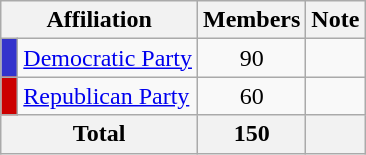<table class="wikitable">
<tr>
<th colspan="2" align="center" valign="bottom">Affiliation</th>
<th valign="bottom">Members</th>
<th valign="bottom">Note</th>
</tr>
<tr>
<td bgcolor="#3333CC"> </td>
<td><a href='#'>Democratic Party</a></td>
<td align="center">90</td>
<td></td>
</tr>
<tr>
<td bgcolor="#CC0000"> </td>
<td><a href='#'>Republican Party</a></td>
<td align="center">60</td>
<td></td>
</tr>
<tr>
<th colspan="2" align="center"><strong>Total</strong></th>
<th align="center"><strong>150</strong></th>
<th></th>
</tr>
</table>
